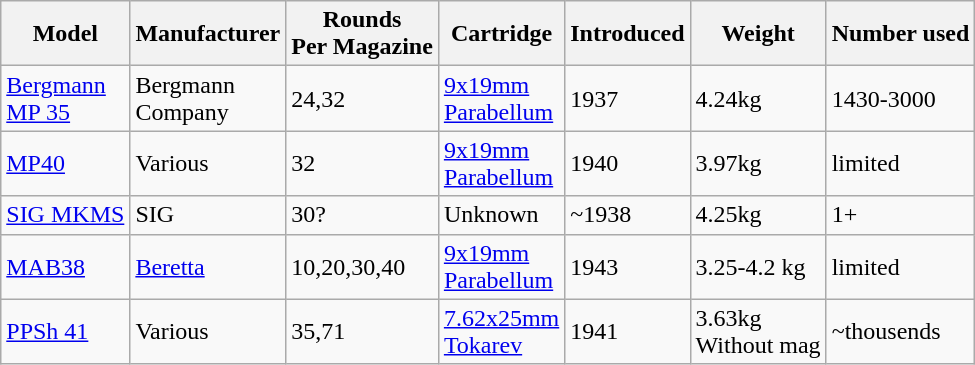<table class="wikitable">
<tr>
<th>Model</th>
<th>Manufacturer</th>
<th>Rounds<br>Per
Magazine</th>
<th>Cartridge</th>
<th>Introduced</th>
<th>Weight</th>
<th>Number used</th>
</tr>
<tr>
<td><a href='#'>Bergmann</a><br><a href='#'>MP 35</a></td>
<td>Bergmann<br>Company</td>
<td>24,32</td>
<td><a href='#'>9x19mm</a><br><a href='#'>Parabellum</a></td>
<td>1937</td>
<td>4.24kg</td>
<td>1430-3000</td>
</tr>
<tr>
<td><a href='#'>MP40</a></td>
<td>Various</td>
<td>32</td>
<td><a href='#'>9x19mm</a><br><a href='#'>Parabellum</a></td>
<td>1940</td>
<td>3.97kg</td>
<td>limited</td>
</tr>
<tr>
<td><a href='#'>SIG MKMS</a></td>
<td>SIG</td>
<td>30?</td>
<td>Unknown</td>
<td>~1938</td>
<td>4.25kg</td>
<td>1+</td>
</tr>
<tr>
<td><a href='#'>MAB38</a></td>
<td><a href='#'>Beretta</a></td>
<td>10,20,30,40</td>
<td><a href='#'>9x19mm</a><br><a href='#'>Parabellum</a></td>
<td>1943</td>
<td>3.25-4.2 kg</td>
<td>limited</td>
</tr>
<tr>
<td><a href='#'>PPSh 41</a></td>
<td>Various</td>
<td>35,71</td>
<td><a href='#'>7.62x25mm</a><br><a href='#'>Tokarev</a></td>
<td>1941</td>
<td>3.63kg<br>Without mag</td>
<td>~thousends</td>
</tr>
</table>
